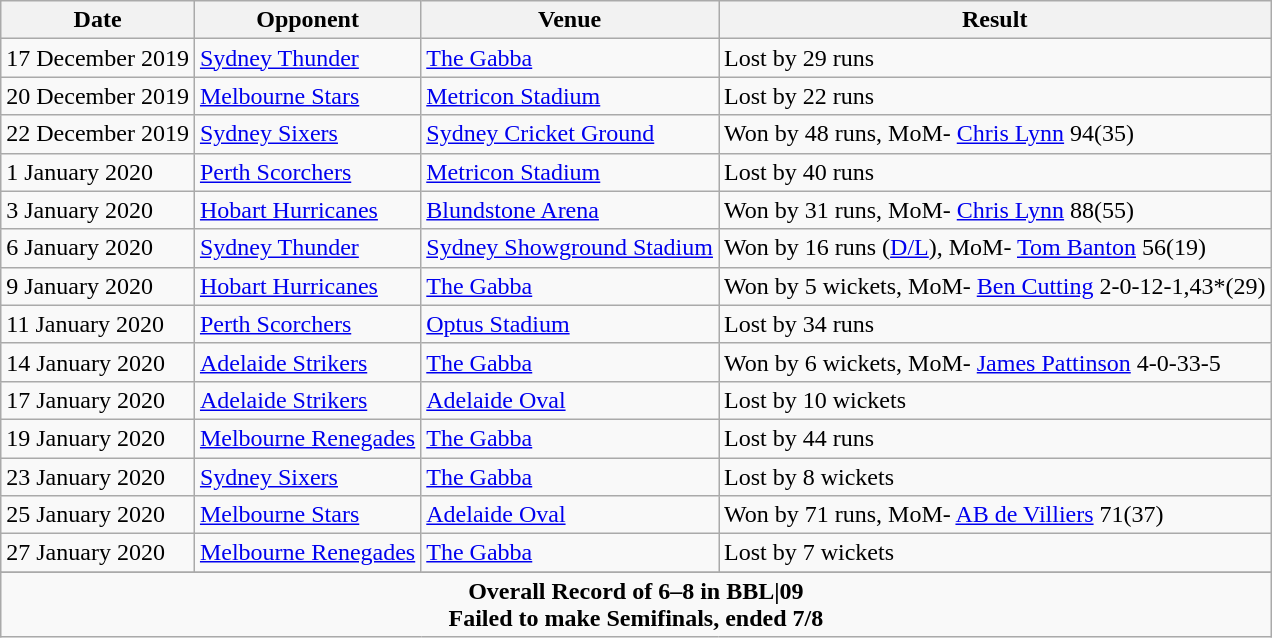<table class="wikitable">
<tr>
<th>Date</th>
<th>Opponent</th>
<th>Venue</th>
<th>Result</th>
</tr>
<tr align= style="background:#c3fdb8;">
<td>17 December 2019</td>
<td><a href='#'>Sydney Thunder</a></td>
<td><a href='#'>The Gabba</a></td>
<td>Lost by 29 runs</td>
</tr>
<tr align= style="background:#fbb; ">
<td>20 December 2019</td>
<td><a href='#'>Melbourne Stars</a></td>
<td><a href='#'>Metricon Stadium</a></td>
<td>Lost by 22 runs</td>
</tr>
<tr align= style="background:#fbb; ">
<td>22 December 2019</td>
<td><a href='#'>Sydney Sixers</a></td>
<td><a href='#'>Sydney Cricket Ground</a></td>
<td>Won by 48 runs, MoM- <a href='#'>Chris Lynn</a> 94(35)</td>
</tr>
<tr align= style="background:#fbb; ">
<td>1 January 2020</td>
<td><a href='#'>Perth Scorchers</a></td>
<td><a href='#'>Metricon Stadium</a></td>
<td>Lost by 40 runs</td>
</tr>
<tr align= style="background:#c3fdb8;">
<td>3 January 2020</td>
<td><a href='#'>Hobart Hurricanes</a></td>
<td><a href='#'>Blundstone Arena</a></td>
<td>Won by 31 runs, MoM-  <a href='#'>Chris Lynn</a> 88(55)</td>
</tr>
<tr align= style="background:#fbb; ">
<td>6 January 2020</td>
<td><a href='#'>Sydney Thunder</a></td>
<td><a href='#'>Sydney Showground Stadium</a></td>
<td>Won by 16 runs (<a href='#'>D/L</a>), MoM- <a href='#'>Tom Banton</a> 56(19)</td>
</tr>
<tr align= style="background:#c3fdb8;">
<td>9 January 2020</td>
<td><a href='#'>Hobart Hurricanes</a></td>
<td><a href='#'>The Gabba</a></td>
<td>Won by 5 wickets, MoM- <a href='#'>Ben Cutting</a> 2-0-12-1,43*(29)</td>
</tr>
<tr align= style="background:#c3fdb8;">
<td>11 January 2020</td>
<td><a href='#'>Perth Scorchers</a></td>
<td><a href='#'>Optus Stadium</a></td>
<td>Lost by 34 runs</td>
</tr>
<tr align= style="background:#fbb; ">
<td>14 January 2020</td>
<td><a href='#'>Adelaide Strikers</a></td>
<td><a href='#'>The Gabba</a></td>
<td>Won by 6 wickets, MoM- <a href='#'>James Pattinson</a> 4-0-33-5</td>
</tr>
<tr align= style="background:#fbb; ">
<td>17 January 2020</td>
<td><a href='#'>Adelaide Strikers</a></td>
<td><a href='#'>Adelaide Oval</a></td>
<td>Lost by 10 wickets</td>
</tr>
<tr align= style="background:#fbb; ">
<td>19 January 2020</td>
<td><a href='#'>Melbourne Renegades</a></td>
<td><a href='#'>The Gabba</a></td>
<td>Lost by 44 runs</td>
</tr>
<tr align= style="background:#c3fdb8;">
<td>23 January 2020</td>
<td><a href='#'>Sydney Sixers</a></td>
<td><a href='#'>The Gabba</a></td>
<td>Lost by 8 wickets</td>
</tr>
<tr align= style="background:#fbb; ">
<td>25 January 2020</td>
<td><a href='#'>Melbourne Stars</a></td>
<td><a href='#'>Adelaide Oval</a></td>
<td>Won by 71 runs, MoM- <a href='#'>AB de Villiers</a> 71(37)</td>
</tr>
<tr align= style="background:#c3fdb8;">
<td>27 January 2020</td>
<td><a href='#'>Melbourne Renegades</a></td>
<td><a href='#'>The Gabba</a></td>
<td>Lost by 7 wickets</td>
</tr>
<tr>
</tr>
<tr>
<td colspan="4" style="text-align: center; "><strong>Overall Record of 6–8 in BBL|09</strong><br><strong>Failed to make Semifinals, ended 7/8</strong></td>
</tr>
</table>
